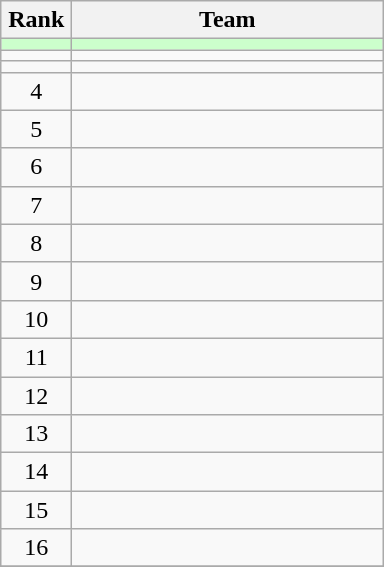<table class="wikitable" style="text-align:center">
<tr>
<th width=40>Rank</th>
<th width=200>Team</th>
</tr>
<tr bgcolor=#ccffcc>
<td></td>
<td style="text-align:left"></td>
</tr>
<tr>
<td></td>
<td style="text-align:left"></td>
</tr>
<tr>
<td></td>
<td style="text-align:left"></td>
</tr>
<tr>
<td>4</td>
<td style="text-align:left"></td>
</tr>
<tr>
<td>5</td>
<td style="text-align:left"></td>
</tr>
<tr>
<td>6</td>
<td style="text-align:left"></td>
</tr>
<tr>
<td>7</td>
<td style="text-align:left"></td>
</tr>
<tr>
<td>8</td>
<td style="text-align:left"></td>
</tr>
<tr>
<td>9</td>
<td style="text-align:left"></td>
</tr>
<tr>
<td>10</td>
<td style="text-align:left"></td>
</tr>
<tr>
<td>11</td>
<td style="text-align:left"></td>
</tr>
<tr>
<td>12</td>
<td style="text-align:left"></td>
</tr>
<tr>
<td>13</td>
<td style="text-align:left"></td>
</tr>
<tr>
<td>14</td>
<td style="text-align:left"></td>
</tr>
<tr>
<td>15</td>
<td style="text-align:left"></td>
</tr>
<tr>
<td>16</td>
<td style="text-align:left"></td>
</tr>
<tr>
</tr>
</table>
